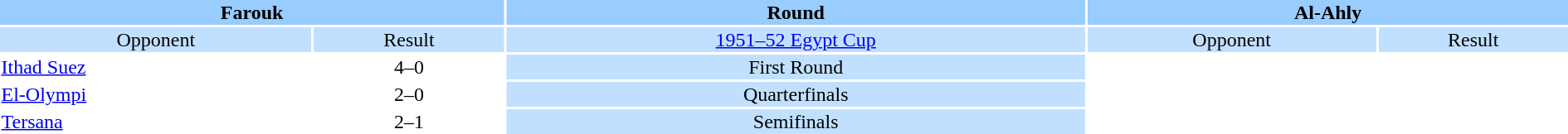<table style="width:100%; text-align:center;">
<tr style="vertical-align:top; background:#9cf;">
<th colspan=2 style="width:1*">Farouk</th>
<th><strong>Round</strong></th>
<th colspan=2 style="width:1*">Al-Ahly</th>
</tr>
<tr style="vertical-align:top; background:#c1e0ff;">
<td>Opponent</td>
<td>Result</td>
<td><a href='#'>1951–52 Egypt Cup</a></td>
<td>Opponent</td>
<td>Result</td>
</tr>
<tr>
<td align=left><a href='#'>Ithad Suez</a></td>
<td>4–0</td>
<td style="background:#c1e0ff;">First Round</td>
<td align=left></td>
<td></td>
</tr>
<tr>
<td align=left><a href='#'>El-Olympi</a></td>
<td>2–0</td>
<td style="background:#c1e0ff;">Quarterfinals</td>
<td align=left></td>
<td></td>
</tr>
<tr>
<td align=left><a href='#'>Tersana</a></td>
<td>2–1</td>
<td style="background:#c1e0ff;">Semifinals</td>
<td align=left></td>
<td></td>
</tr>
</table>
